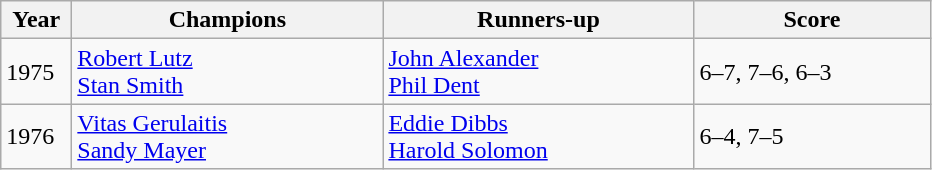<table class="wikitable">
<tr>
<th style="width:40px">Year</th>
<th style="width:200px">Champions</th>
<th style="width:200px">Runners-up</th>
<th style="width:150px" class="unsortable">Score</th>
</tr>
<tr>
<td>1975</td>
<td> <a href='#'>Robert Lutz</a><br> <a href='#'>Stan Smith</a></td>
<td> <a href='#'>John Alexander</a><br> <a href='#'>Phil Dent</a></td>
<td>6–7, 7–6, 6–3</td>
</tr>
<tr>
<td>1976</td>
<td> <a href='#'>Vitas Gerulaitis</a><br> <a href='#'>Sandy Mayer</a></td>
<td> <a href='#'>Eddie Dibbs</a><br> <a href='#'>Harold Solomon</a></td>
<td>6–4, 7–5</td>
</tr>
</table>
